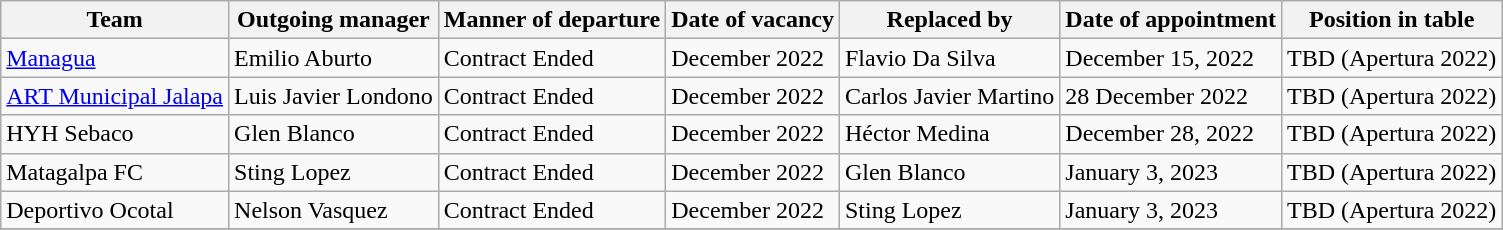<table class="wikitable">
<tr>
<th>Team</th>
<th>Outgoing manager</th>
<th>Manner of departure</th>
<th>Date of vacancy</th>
<th>Replaced by</th>
<th>Date of appointment</th>
<th>Position in table</th>
</tr>
<tr>
<td><a href='#'>Managua</a></td>
<td> Emilio Aburto</td>
<td>Contract Ended</td>
<td>December 2022</td>
<td> Flavio Da Silva</td>
<td>December 15, 2022</td>
<td>TBD (Apertura 2022)</td>
</tr>
<tr>
<td><a href='#'>ART Municipal Jalapa</a></td>
<td> Luis Javier Londono</td>
<td>Contract Ended</td>
<td>December 2022</td>
<td> Carlos Javier Martino</td>
<td>28 December 2022</td>
<td>TBD (Apertura 2022)</td>
</tr>
<tr>
<td>HYH Sebaco</td>
<td> Glen Blanco</td>
<td>Contract Ended</td>
<td>December 2022</td>
<td> Héctor Medina</td>
<td>December 28, 2022</td>
<td>TBD (Apertura 2022)</td>
</tr>
<tr>
<td>Matagalpa FC</td>
<td> Sting Lopez</td>
<td>Contract Ended</td>
<td>December 2022</td>
<td> Glen Blanco</td>
<td>January 3, 2023</td>
<td>TBD (Apertura 2022)</td>
</tr>
<tr>
<td>Deportivo Ocotal</td>
<td> Nelson Vasquez</td>
<td>Contract Ended</td>
<td>December 2022</td>
<td> Sting Lopez</td>
<td>January 3, 2023</td>
<td>TBD (Apertura 2022)</td>
</tr>
<tr>
</tr>
</table>
